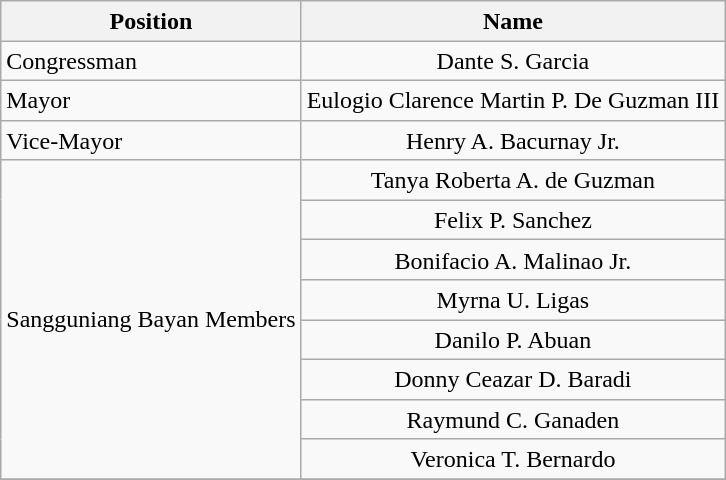<table class="wikitable" style="line-height:1.20em; font-size:100%;">
<tr>
<th>Position</th>
<th>Name</th>
</tr>
<tr>
<td>Congressman</td>
<td style="text-align:center;">Dante S. Garcia</td>
</tr>
<tr>
<td>Mayor</td>
<td style="text-align:center;">Eulogio Clarence Martin P. De Guzman III</td>
</tr>
<tr>
<td>Vice-Mayor</td>
<td style="text-align:center;">Henry A. Bacurnay Jr.</td>
</tr>
<tr>
<td rowspan=8>Sangguniang Bayan Members</td>
<td style="text-align:center;">Tanya Roberta A. de Guzman</td>
</tr>
<tr>
<td style="text-align:center;">Felix P. Sanchez</td>
</tr>
<tr>
<td style="text-align:center;">Bonifacio A. Malinao Jr.</td>
</tr>
<tr>
<td style="text-align:center;">Myrna U. Ligas</td>
</tr>
<tr>
<td style="text-align:center;">Danilo P. Abuan</td>
</tr>
<tr>
<td style="text-align:center;">Donny Ceazar D. Baradi</td>
</tr>
<tr>
<td style="text-align:center;">Raymund C. Ganaden</td>
</tr>
<tr>
<td style="text-align:center;">Veronica T. Bernardo</td>
</tr>
<tr>
</tr>
</table>
